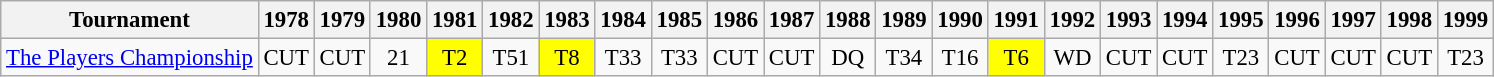<table class="wikitable" style="font-size:95%;text-align:center;">
<tr>
<th>Tournament</th>
<th>1978</th>
<th>1979</th>
<th>1980</th>
<th>1981</th>
<th>1982</th>
<th>1983</th>
<th>1984</th>
<th>1985</th>
<th>1986</th>
<th>1987</th>
<th>1988</th>
<th>1989</th>
<th>1990</th>
<th>1991</th>
<th>1992</th>
<th>1993</th>
<th>1994</th>
<th>1995</th>
<th>1996</th>
<th>1997</th>
<th>1998</th>
<th>1999</th>
</tr>
<tr>
<td align=left><a href='#'>The Players Championship</a></td>
<td>CUT</td>
<td>CUT</td>
<td>21</td>
<td style="background:yellow;">T2</td>
<td>T51</td>
<td style="background:yellow;">T8</td>
<td>T33</td>
<td>T33</td>
<td>CUT</td>
<td>CUT</td>
<td>DQ</td>
<td>T34</td>
<td>T16</td>
<td style="background:yellow;">T6</td>
<td>WD</td>
<td>CUT</td>
<td>CUT</td>
<td>T23</td>
<td>CUT</td>
<td>CUT</td>
<td>CUT</td>
<td>T23</td>
</tr>
</table>
